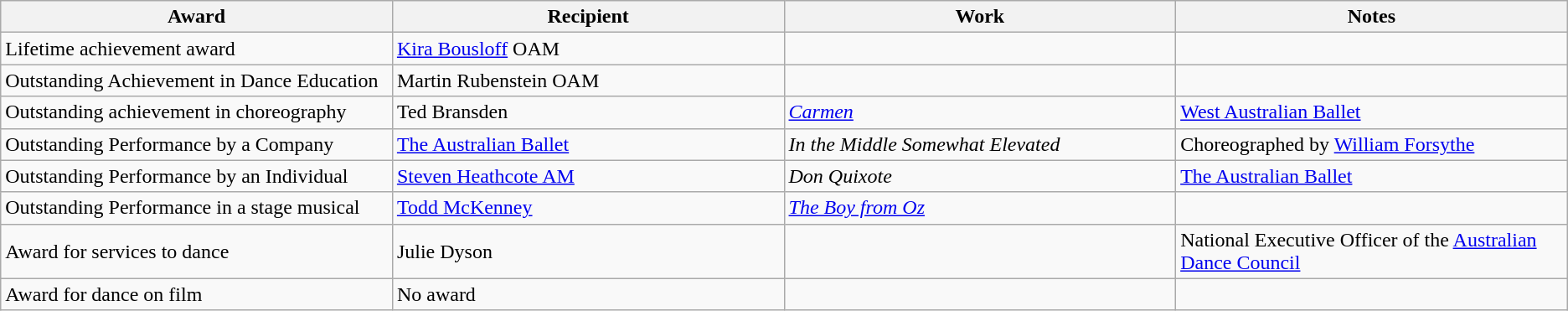<table class="wikitable">
<tr>
<th width="25%">Award</th>
<th width="25%">Recipient</th>
<th width="25%">Work</th>
<th width="25%">Notes</th>
</tr>
<tr>
<td>Lifetime achievement award</td>
<td><a href='#'>Kira Bousloff</a> OAM</td>
<td></td>
<td></td>
</tr>
<tr>
<td>Outstanding Achievement in Dance Education</td>
<td>Martin Rubenstein OAM</td>
<td></td>
<td></td>
</tr>
<tr>
<td>Outstanding achievement in choreography</td>
<td>Ted Bransden</td>
<td><em><a href='#'>Carmen</a></em></td>
<td><a href='#'>West Australian Ballet</a></td>
</tr>
<tr>
<td>Outstanding Performance by a Company</td>
<td><a href='#'>The Australian Ballet</a></td>
<td><em>In the Middle Somewhat Elevated</em></td>
<td>Choreographed by <a href='#'>William Forsythe</a></td>
</tr>
<tr>
<td>Outstanding Performance by an Individual</td>
<td><a href='#'>Steven Heathcote AM</a></td>
<td><em>Don Quixote</em></td>
<td><a href='#'>The Australian Ballet</a></td>
</tr>
<tr>
<td>Outstanding Performance in a stage musical</td>
<td><a href='#'>Todd McKenney</a></td>
<td><em><a href='#'>The Boy from Oz</a></em></td>
<td></td>
</tr>
<tr>
<td>Award for services to dance</td>
<td>Julie Dyson</td>
<td></td>
<td>National Executive Officer of the <a href='#'>Australian Dance Council</a></td>
</tr>
<tr>
<td>Award for dance on film</td>
<td>No award</td>
<td></td>
<td></td>
</tr>
</table>
